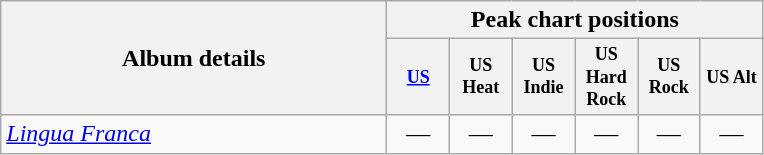<table class="wikitable" style="text-align:center;">
<tr>
<th rowspan =  2 width = 250>Album details</th>
<th colspan =  6>Peak chart positions</th>
</tr>
<tr>
<th style = "width:3em;font-size:75%"><a href='#'>US</a></th>
<th style = "width:3em;font-size:75%">US Heat</th>
<th style = "width:3em;font-size:75%">US Indie</th>
<th style = "width:3em;font-size:75%">US Hard Rock</th>
<th style = "width:3em;font-size:75%">US Rock</th>
<th style = "width:3em;font-size:75%">US Alt</th>
</tr>
<tr>
<td align=left><em><a href='#'>Lingua Franca</a></em><br></td>
<td>—</td>
<td>—</td>
<td>—</td>
<td>—</td>
<td>—</td>
<td>—</td>
</tr>
</table>
